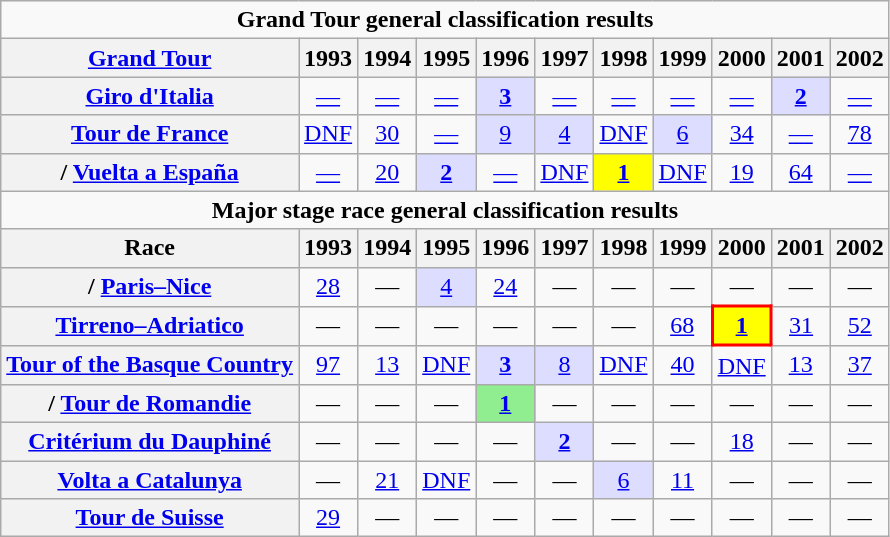<table class="wikitable plainrowheaders">
<tr>
<td colspan=11 align="center"><strong>Grand Tour general classification results</strong></td>
</tr>
<tr>
<th scope="col"><a href='#'>Grand Tour</a></th>
<th scope="col">1993</th>
<th scope="col">1994</th>
<th scope="col">1995</th>
<th scope="col">1996</th>
<th scope="col">1997</th>
<th scope="col">1998</th>
<th scope="col">1999</th>
<th scope="col">2000</th>
<th scope="col">2001</th>
<th scope="col">2002</th>
</tr>
<tr style="text-align:center;">
<th scope="row"> <a href='#'>Giro d'Italia</a></th>
<td><a href='#'>—</a></td>
<td><a href='#'>—</a></td>
<td><a href='#'>—</a></td>
<td style="background:#ddf;"><a href='#'><strong>3</strong></a></td>
<td><a href='#'>—</a></td>
<td><a href='#'>—</a></td>
<td><a href='#'>—</a></td>
<td><a href='#'>—</a></td>
<td style="background:#ddf;"><a href='#'><strong>2</strong></a></td>
<td><a href='#'>—</a></td>
</tr>
<tr style="text-align:center;">
<th scope="row"> <a href='#'>Tour de France</a></th>
<td><a href='#'>DNF</a></td>
<td><a href='#'>30</a></td>
<td><a href='#'>—</a></td>
<td style="background:#ddf;"><a href='#'>9</a></td>
<td style="background:#ddf;"><a href='#'>4</a></td>
<td><a href='#'>DNF</a></td>
<td style="background:#ddf;"><a href='#'>6</a></td>
<td><a href='#'>34</a></td>
<td><a href='#'>—</a></td>
<td><a href='#'>78</a></td>
</tr>
<tr style="text-align:center;">
<th scope="row">/ <a href='#'>Vuelta a España</a></th>
<td><a href='#'>—</a></td>
<td><a href='#'>20</a></td>
<td style="background:#ddf;"><a href='#'><strong>2</strong></a></td>
<td><a href='#'>—</a></td>
<td><a href='#'>DNF</a></td>
<td style="background:yellow;"><a href='#'><strong>1</strong></a></td>
<td><a href='#'>DNF</a></td>
<td><a href='#'>19</a></td>
<td><a href='#'>64</a></td>
<td><a href='#'>—</a></td>
</tr>
<tr>
<td colspan=11 align="center"><strong>Major stage race general classification results</strong></td>
</tr>
<tr>
<th>Race</th>
<th scope="col">1993</th>
<th scope="col">1994</th>
<th scope="col">1995</th>
<th scope="col">1996</th>
<th scope="col">1997</th>
<th scope="col">1998</th>
<th scope="col">1999</th>
<th scope="col">2000</th>
<th scope="col">2001</th>
<th scope="col">2002</th>
</tr>
<tr style="text-align:center;">
<th scope="row">/ <a href='#'>Paris–Nice</a></th>
<td><a href='#'>28</a></td>
<td>—</td>
<td style="background:#ddf;"><a href='#'>4</a></td>
<td><a href='#'>24</a></td>
<td>—</td>
<td>—</td>
<td>—</td>
<td>—</td>
<td>—</td>
<td>—</td>
</tr>
<tr style="text-align:center;">
<th scope="row"> <a href='#'>Tirreno–Adriatico</a></th>
<td>—</td>
<td>—</td>
<td>—</td>
<td>—</td>
<td>—</td>
<td>—</td>
<td><a href='#'>68</a></td>
<td style="background:yellow; border:2px solid red;"><a href='#'><strong>1</strong></a></td>
<td><a href='#'>31</a></td>
<td><a href='#'>52</a></td>
</tr>
<tr style="text-align:center;">
<th scope="row"> <a href='#'>Tour of the Basque Country</a></th>
<td><a href='#'>97</a></td>
<td><a href='#'>13</a></td>
<td><a href='#'>DNF</a></td>
<td style="background:#ddf;"><a href='#'><strong>3</strong></a></td>
<td style="background:#ddf;"><a href='#'>8</a></td>
<td><a href='#'>DNF</a></td>
<td><a href='#'>40</a></td>
<td><a href='#'>DNF</a></td>
<td><a href='#'>13</a></td>
<td><a href='#'>37</a></td>
</tr>
<tr style="text-align:center;">
<th scope="row">/ <a href='#'>Tour de Romandie</a></th>
<td>—</td>
<td>—</td>
<td>—</td>
<td style="background:lightgreen;"><a href='#'><strong>1</strong></a></td>
<td>—</td>
<td>—</td>
<td>—</td>
<td>—</td>
<td>—</td>
<td>—</td>
</tr>
<tr style="text-align:center;">
<th scope="row"> <a href='#'>Critérium du Dauphiné</a></th>
<td>—</td>
<td>—</td>
<td>—</td>
<td>—</td>
<td style="background:#ddf;"><a href='#'><strong>2</strong></a></td>
<td>—</td>
<td>—</td>
<td><a href='#'>18</a></td>
<td>—</td>
<td>—</td>
</tr>
<tr style="text-align:center;">
<th scope="row"> <a href='#'>Volta a Catalunya</a></th>
<td>—</td>
<td><a href='#'>21</a></td>
<td><a href='#'>DNF</a></td>
<td>—</td>
<td>—</td>
<td style="background:#ddf;"><a href='#'>6</a></td>
<td><a href='#'>11</a></td>
<td>—</td>
<td>—</td>
<td>—</td>
</tr>
<tr style="text-align:center;">
<th scope="row"> <a href='#'>Tour de Suisse</a></th>
<td><a href='#'>29</a></td>
<td>—</td>
<td>—</td>
<td>—</td>
<td>—</td>
<td>—</td>
<td>—</td>
<td>—</td>
<td>—</td>
<td>—</td>
</tr>
</table>
